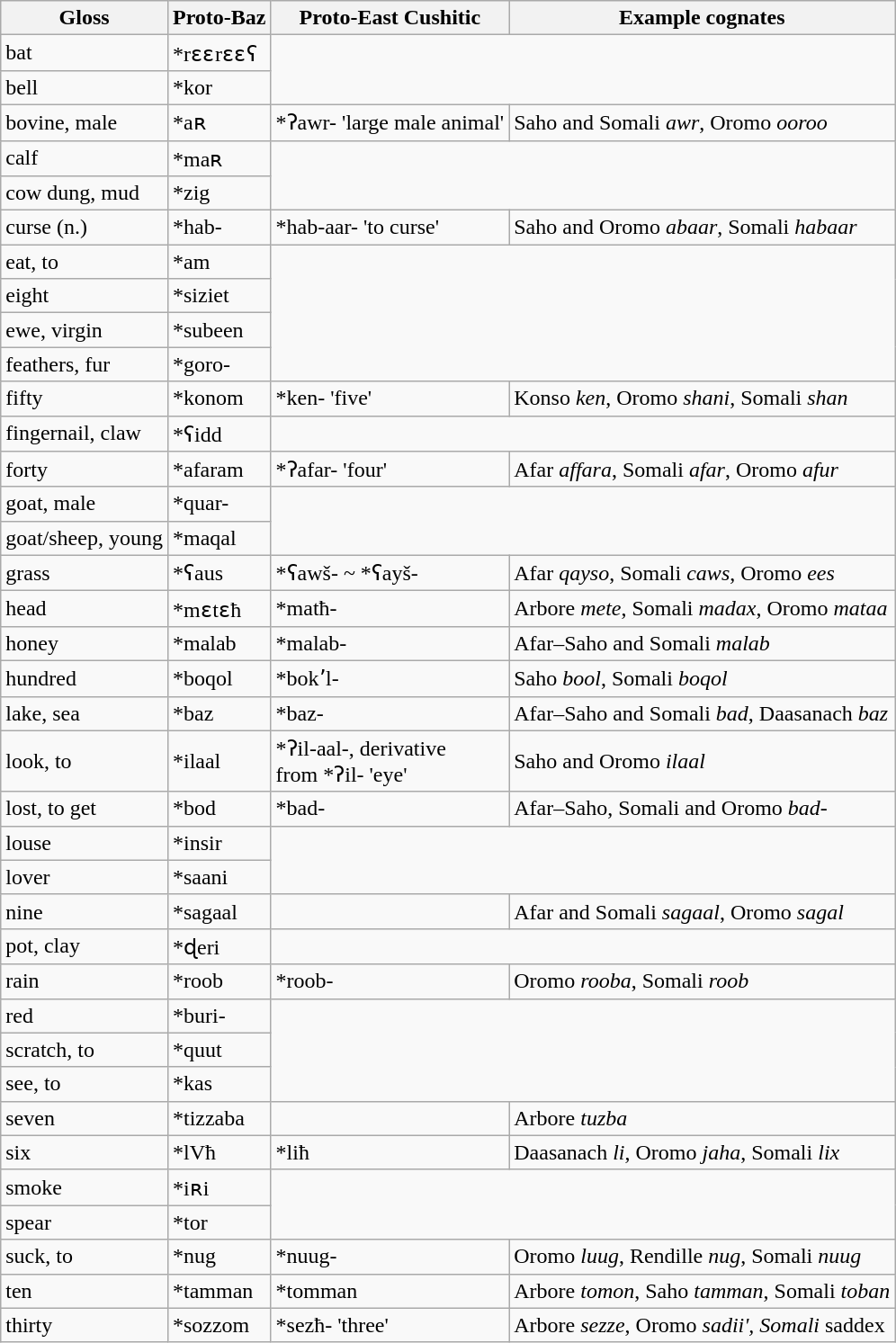<table class="wikitable sortable">
<tr>
<th>Gloss</th>
<th>Proto-Baz</th>
<th>Proto-East Cushitic</th>
<th>Example cognates</th>
</tr>
<tr>
<td>bat</td>
<td>*rɛɛrɛɛʕ</td>
</tr>
<tr>
<td>bell</td>
<td>*kor</td>
</tr>
<tr>
<td>bovine, male</td>
<td>*aʀ</td>
<td>*ʔawr- 'large male animal'</td>
<td>Saho and Somali <em>awr</em>, Oromo <em>ooroo</em></td>
</tr>
<tr>
<td>calf</td>
<td>*maʀ</td>
</tr>
<tr>
<td>cow dung, mud</td>
<td>*zig</td>
</tr>
<tr>
<td>curse (n.)</td>
<td>*hab-</td>
<td>*hab-aar- 'to curse'</td>
<td>Saho and Oromo <em>abaar</em>, Somali <em>habaar</em></td>
</tr>
<tr>
<td>eat, to</td>
<td>*am</td>
</tr>
<tr>
<td>eight</td>
<td>*siziet</td>
</tr>
<tr>
<td>ewe, virgin</td>
<td>*subeen</td>
</tr>
<tr>
<td>feathers, fur</td>
<td>*goro-</td>
</tr>
<tr>
<td>fifty</td>
<td>*konom</td>
<td>*ken- 'five'</td>
<td>Konso <em>ken</em>, Oromo <em>shani</em>, Somali <em>shan</em></td>
</tr>
<tr>
<td>fingernail, claw</td>
<td>*ʕidd</td>
</tr>
<tr>
<td>forty</td>
<td>*afaram</td>
<td>*ʔafar- 'four'</td>
<td>Afar <em>affara</em>, Somali <em>afar</em>, Oromo <em>afur</em></td>
</tr>
<tr>
<td>goat, male</td>
<td>*quar-</td>
</tr>
<tr>
<td>goat/sheep, young</td>
<td>*maqal</td>
</tr>
<tr>
<td>grass</td>
<td>*ʕaus</td>
<td>*ʕawš- ~ *ʕayš-</td>
<td>Afar <em>qayso</em>, Somali <em>caws</em>, Oromo <em>ees</em></td>
</tr>
<tr>
<td>head</td>
<td>*mɛtɛħ</td>
<td>*matħ-</td>
<td>Arbore <em>mete</em>, Somali <em>madax</em>, Oromo <em>mataa</em></td>
</tr>
<tr>
<td>honey</td>
<td>*malab</td>
<td>*malab-</td>
<td>Afar–Saho and Somali <em>malab</em></td>
</tr>
<tr>
<td>hundred</td>
<td>*boqol</td>
<td>*bokʼl-</td>
<td>Saho <em>bool</em>, Somali <em>boqol</em></td>
</tr>
<tr>
<td>lake, sea</td>
<td>*baz</td>
<td>*baz-</td>
<td>Afar–Saho and Somali <em>bad</em>, Daasanach <em>baz</em></td>
</tr>
<tr>
<td>look, to</td>
<td>*ilaal</td>
<td>*ʔil-aal-, derivative<br>from *ʔil- 'eye'</td>
<td>Saho and Oromo <em>ilaal</em></td>
</tr>
<tr>
<td>lost, to get</td>
<td>*bod</td>
<td>*bad-</td>
<td>Afar–Saho, Somali and Oromo <em>bad-</em></td>
</tr>
<tr>
<td>louse</td>
<td>*insir</td>
</tr>
<tr>
<td>lover</td>
<td>*saani</td>
</tr>
<tr>
<td>nine</td>
<td>*sagaal</td>
<td></td>
<td>Afar and Somali <em>sagaal</em>, Oromo <em>sagal</em></td>
</tr>
<tr>
<td>pot, clay</td>
<td>*ɖeri</td>
</tr>
<tr>
<td>rain</td>
<td>*roob</td>
<td>*roob-</td>
<td>Oromo <em>rooba</em>, Somali <em>roob</em></td>
</tr>
<tr>
<td>red</td>
<td>*buri-</td>
</tr>
<tr>
<td>scratch, to</td>
<td>*quut</td>
</tr>
<tr>
<td>see, to</td>
<td>*kas</td>
</tr>
<tr>
<td>seven</td>
<td>*tizzaba</td>
<td></td>
<td>Arbore <em>tuzba</em></td>
</tr>
<tr>
<td>six</td>
<td>*lVħ</td>
<td>*liħ</td>
<td>Daasanach <em>li</em>, Oromo <em>jaha</em>, Somali <em>lix</em></td>
</tr>
<tr>
<td>smoke</td>
<td>*iʀi</td>
</tr>
<tr>
<td>spear</td>
<td>*tor</td>
</tr>
<tr>
<td>suck, to</td>
<td>*nug</td>
<td>*nuug-</td>
<td>Oromo <em>luug</em>, Rendille <em>nug</em>, Somali <em>nuug</em></td>
</tr>
<tr>
<td>ten</td>
<td>*tamman</td>
<td>*tomman</td>
<td>Arbore <em>tomon</em>, Saho <em>tamman</em>, Somali <em>toban</em></td>
</tr>
<tr>
<td>thirty</td>
<td>*sozzom</td>
<td>*sezħ- 'three'</td>
<td>Arbore <em>sezze</em>, Oromo <em>sadii', Somali </em>saddex<em></td>
</tr>
</table>
